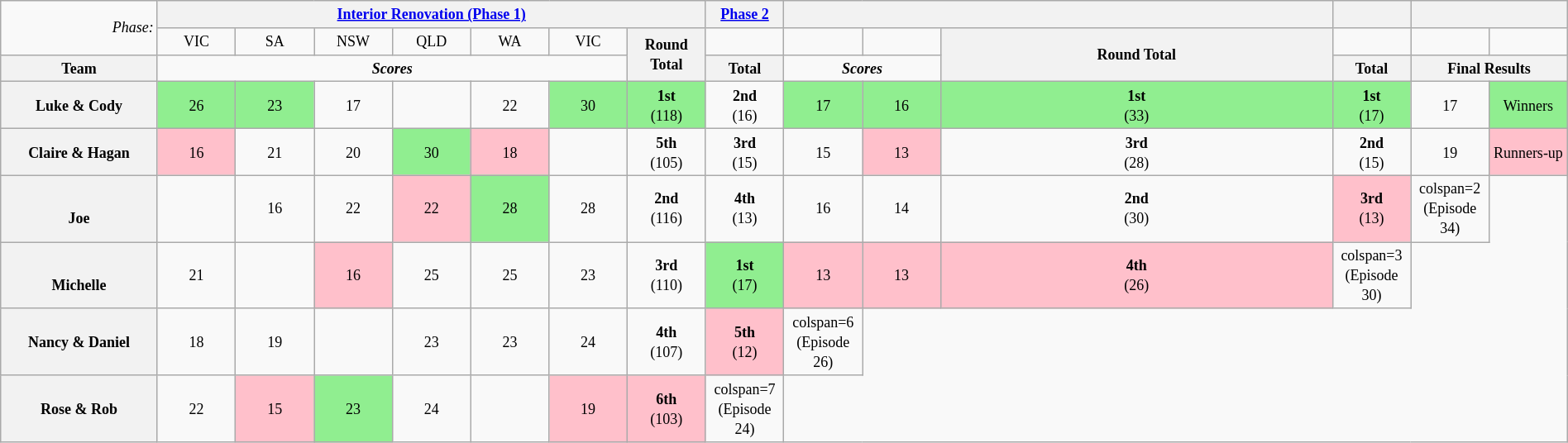<table class="wikitable" style="text-align: center; font-size: 9pt; line-height:16px; width:100%">
<tr>
<td style="width:10%; text-align:right;" rowspan="2"><em>Phase:</em></td>
<th colspan="7"><a href='#'>Interior Renovation (Phase 1)</a></th>
<th><a href='#'>Phase 2</a></th>
<th colspan="3"></th>
<th></th>
<th colspan="2"></th>
</tr>
<tr>
<td style="width:5%;">VIC</td>
<td style="width:5%;">SA</td>
<td style="width:5%;">NSW</td>
<td style="width:5%;">QLD</td>
<td style="width:5%;">WA</td>
<td style="width:5%;">VIC</td>
<th rowspan="2" style="width:5%;">Round Total </th>
<td style="width:5%;"></td>
<td style="width:5%;"></td>
<td style="width:5%;"></td>
<th rowspan="2">Round Total<br></th>
<td style="width:5%;"></td>
<td style="width:5%;"></td>
<td style="width:5%;"></td>
</tr>
<tr>
<th>Team</th>
<td colspan="6"><strong><em>Scores</em></strong></td>
<th>Total<br></th>
<td colspan="2"><strong><em>Scores</em></strong></td>
<th>Total<br></th>
<th colspan="2">Final Results</th>
</tr>
<tr>
<th style="font-size: 9pt">Luke & Cody</th>
<td style="background:lightgreen">26</td>
<td style="background:lightgreen">23</td>
<td>17</td>
<td></td>
<td>22</td>
<td style="background:lightgreen">30</td>
<td style="background:lightgreen"><strong>1st</strong><br>(118)</td>
<td><strong>2nd</strong><br>(16)</td>
<td style="background:lightgreen">17</td>
<td style="background:lightgreen">16</td>
<td style="background:lightgreen"><strong>1st</strong><br>(33)</td>
<td style="background:lightgreen"><strong>1st</strong><br>(17)</td>
<td>17</td>
<td style="background:lightgreen">Winners</td>
</tr>
<tr>
<th style="font-size: 9pt">Claire & Hagan</th>
<td style="background:pink">16</td>
<td>21</td>
<td>20</td>
<td style="background:lightgreen">30</td>
<td style="background:pink">18</td>
<td></td>
<td><strong>5th</strong><br>(105)</td>
<td><strong>3rd</strong><br>(15)</td>
<td>15</td>
<td style="background:pink">13</td>
<td><strong>3rd</strong><br>(28)</td>
<td><strong>2nd</strong><br>(15)</td>
<td>19</td>
<td style="background:pink">Runners-up</td>
</tr>
<tr>
<th style="font-size: 9pt"><br>Joe</th>
<td></td>
<td>16</td>
<td>22</td>
<td style="background:pink">22</td>
<td style="background:lightgreen">28</td>
<td>28</td>
<td><strong>2nd</strong><br>(116)</td>
<td><strong>4th</strong><br>(13)</td>
<td>16</td>
<td>14</td>
<td><strong>2nd</strong><br>(30)</td>
<td style="background:pink"><strong>3rd</strong><br>(13)</td>
<td>colspan=2 <br>(Episode 34)</td>
</tr>
<tr>
<th style="font-size: 9pt"><br>Michelle</th>
<td>21</td>
<td></td>
<td style="background:pink">16</td>
<td>25</td>
<td>25</td>
<td>23</td>
<td><strong>3rd</strong><br>(110)</td>
<td style="background:lightgreen"><strong>1st</strong><br>(17)</td>
<td style="background:pink">13</td>
<td style="background:pink">13</td>
<td style="background:pink"><strong>4th</strong><br>(26)</td>
<td>colspan=3 <br>(Episode 30)</td>
</tr>
<tr>
<th style="font-size: 9pt">Nancy & Daniel</th>
<td>18</td>
<td>19</td>
<td></td>
<td>23</td>
<td>23</td>
<td>24</td>
<td><strong>4th</strong><br>(107)</td>
<td style="background:pink"><strong>5th</strong><br>(12)</td>
<td>colspan=6 <br>(Episode 26)</td>
</tr>
<tr>
<th style="font-size: 9pt">Rose & Rob</th>
<td>22</td>
<td style="background:pink">15</td>
<td style="background:lightgreen">23</td>
<td>24</td>
<td></td>
<td style="background:pink">19</td>
<td style="background:pink"><strong>6th</strong><br>(103)</td>
<td>colspan=7 <br>(Episode 24)</td>
</tr>
</table>
